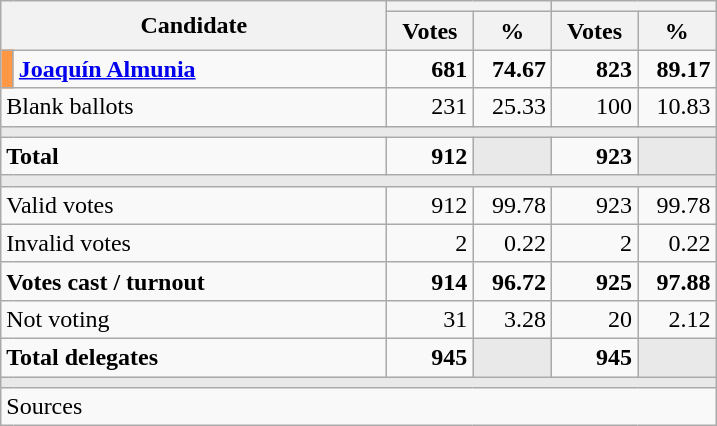<table class="wikitable" style="text-align:right;">
<tr>
<th rowspan="2" colspan="2" width="250">Candidate</th>
<th colspan="2"></th>
<th colspan="2"></th>
</tr>
<tr>
<th width="50">Votes</th>
<th width="45">%</th>
<th width="50">Votes</th>
<th width="45">%</th>
</tr>
<tr>
<td width="1" style="color:inherit;background:#FF9744"></td>
<td align="left"><strong><a href='#'>Joaquín Almunia</a></strong></td>
<td><strong>681</strong></td>
<td><strong>74.67</strong></td>
<td><strong>823</strong></td>
<td><strong>89.17</strong></td>
</tr>
<tr>
<td align="left" colspan="2">Blank ballots</td>
<td>231</td>
<td>25.33</td>
<td>100</td>
<td>10.83</td>
</tr>
<tr>
<td colspan="6" bgcolor="#E9E9E9"></td>
</tr>
<tr style="font-weight:bold;">
<td align="left" colspan="2">Total</td>
<td>912</td>
<td bgcolor="#E9E9E9"></td>
<td>923</td>
<td bgcolor="#E9E9E9"></td>
</tr>
<tr>
<td colspan="6" bgcolor="#E9E9E9"></td>
</tr>
<tr>
<td align="left" colspan="2">Valid votes</td>
<td>912</td>
<td>99.78</td>
<td>923</td>
<td>99.78</td>
</tr>
<tr>
<td align="left" colspan="2">Invalid votes</td>
<td>2</td>
<td>0.22</td>
<td>2</td>
<td>0.22</td>
</tr>
<tr style="font-weight:bold;">
<td align="left" colspan="2">Votes cast / turnout</td>
<td>914</td>
<td>96.72</td>
<td>925</td>
<td>97.88</td>
</tr>
<tr>
<td align="left" colspan="2">Not voting</td>
<td>31</td>
<td>3.28</td>
<td>20</td>
<td>2.12</td>
</tr>
<tr style="font-weight:bold;">
<td align="left" colspan="2">Total delegates</td>
<td>945</td>
<td bgcolor="#E9E9E9"></td>
<td>945</td>
<td bgcolor="#E9E9E9"></td>
</tr>
<tr>
<td colspan="6" bgcolor="#E9E9E9"></td>
</tr>
<tr>
<td align="left" colspan="6">Sources</td>
</tr>
</table>
